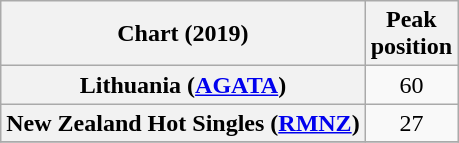<table class="wikitable sortable plainrowheaders" style="text-align:center">
<tr>
<th scope="col">Chart (2019)</th>
<th scope="col">Peak<br>position</th>
</tr>
<tr>
<th scope="row">Lithuania (<a href='#'>AGATA</a>)</th>
<td>60</td>
</tr>
<tr>
<th scope="row">New Zealand Hot Singles (<a href='#'>RMNZ</a>)</th>
<td>27</td>
</tr>
<tr>
</tr>
</table>
